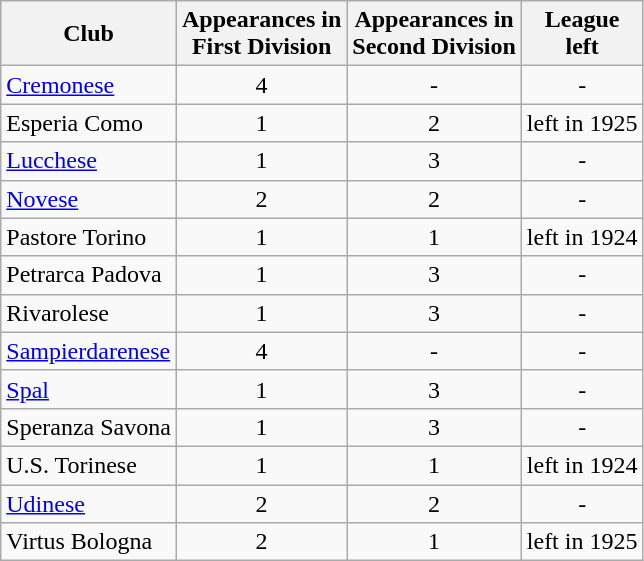<table class="wikitable sortable" style="text-align:center;">
<tr>
<th>Club<br></th>
<th>Appearances in<br>First Division</th>
<th>Appearances in<br>Second Division</th>
<th>League<br>left</th>
</tr>
<tr>
<td style="text-align:left;"><a href='#'>Cremonese</a></td>
<td>4</td>
<td>-</td>
<td>-</td>
</tr>
<tr>
<td style="text-align:left;">Esperia Como</td>
<td>1</td>
<td>2</td>
<td>left in 1925</td>
</tr>
<tr>
<td style="text-align:left;"><a href='#'>Lucchese</a></td>
<td>1</td>
<td>3</td>
<td>-</td>
</tr>
<tr>
<td style="text-align:left;"><a href='#'>Novese</a></td>
<td>2</td>
<td>2</td>
<td>-</td>
</tr>
<tr>
<td style="text-align:left;">Pastore Torino</td>
<td>1</td>
<td>1</td>
<td>left in 1924</td>
</tr>
<tr>
<td style="text-align:left;">Petrarca Padova</td>
<td>1</td>
<td>3</td>
<td>-</td>
</tr>
<tr>
<td style="text-align:left;">Rivarolese</td>
<td>1</td>
<td>3</td>
<td>-</td>
</tr>
<tr>
<td style="text-align:left;"><a href='#'>Sampierdarenese</a></td>
<td>4</td>
<td>-</td>
<td>-</td>
</tr>
<tr>
<td style="text-align:left;"><a href='#'>Spal</a></td>
<td>1</td>
<td>3</td>
<td>-</td>
</tr>
<tr>
<td style="text-align:left;">Speranza Savona</td>
<td>1</td>
<td>3</td>
<td>-</td>
</tr>
<tr>
<td style="text-align:left;">U.S. Torinese</td>
<td>1</td>
<td>1</td>
<td>left in 1924</td>
</tr>
<tr>
<td style="text-align:left;"><a href='#'>Udinese</a></td>
<td>2</td>
<td>2</td>
<td>-</td>
</tr>
<tr>
<td style="text-align:left;">Virtus Bologna</td>
<td>2</td>
<td>1</td>
<td>left in 1925</td>
</tr>
</table>
